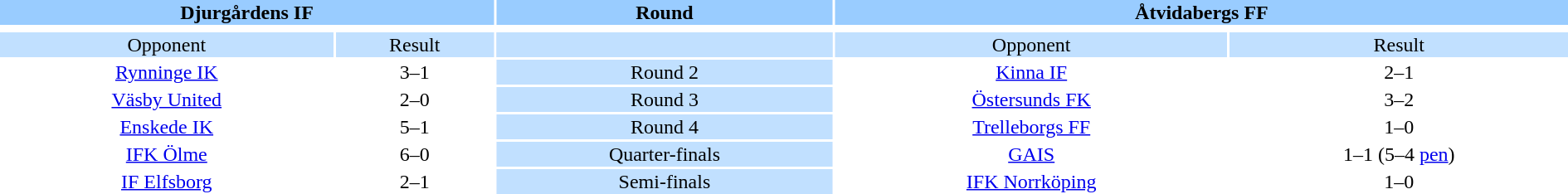<table width="100%" style="text-align:center">
<tr valign=top bgcolor=#99ccff>
<th colspan=2 style="width:1*">Djurgårdens IF</th>
<th>Round</th>
<th colspan=2 style="width:1*">Åtvidabergs FF</th>
</tr>
<tr>
<td colspan="2" align=center></td>
</tr>
<tr valign=top bgcolor=#c1e0ff>
<td>Opponent</td>
<td>Result</td>
<td bgcolor=#c1e0ff></td>
<td>Opponent</td>
<td>Result</td>
</tr>
<tr>
<td><a href='#'>Rynninge IK</a></td>
<td>3–1</td>
<td bgcolor=#c1e0ff>Round 2</td>
<td><a href='#'>Kinna IF</a></td>
<td>2–1</td>
</tr>
<tr>
<td><a href='#'>Väsby United</a></td>
<td>2–0</td>
<td bgcolor=#c1e0ff>Round 3</td>
<td><a href='#'>Östersunds FK</a></td>
<td>3–2</td>
</tr>
<tr>
<td><a href='#'>Enskede IK</a></td>
<td>5–1</td>
<td bgcolor=#c1e0ff>Round 4</td>
<td><a href='#'>Trelleborgs FF</a></td>
<td>1–0</td>
</tr>
<tr>
<td><a href='#'>IFK Ölme</a></td>
<td>6–0</td>
<td bgcolor=#c1e0ff>Quarter-finals</td>
<td><a href='#'>GAIS</a></td>
<td>1–1 (5–4 <a href='#'>pen</a>)</td>
</tr>
<tr>
<td><a href='#'>IF Elfsborg</a></td>
<td>2–1</td>
<td bgcolor=#c1e0ff>Semi-finals</td>
<td><a href='#'>IFK Norrköping</a></td>
<td>1–0</td>
</tr>
</table>
